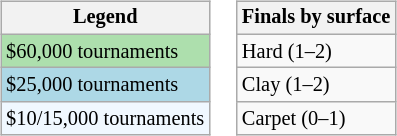<table>
<tr valign=top>
<td><br><table class=wikitable style="font-size:85%">
<tr>
<th>Legend</th>
</tr>
<tr style="background:#addfad;">
<td>$60,000 tournaments</td>
</tr>
<tr style="background:lightblue;">
<td>$25,000 tournaments</td>
</tr>
<tr style="background:#f0f8ff;">
<td>$10/15,000 tournaments</td>
</tr>
</table>
</td>
<td><br><table class=wikitable style="font-size:85%">
<tr>
<th>Finals by surface</th>
</tr>
<tr>
<td>Hard (1–2)</td>
</tr>
<tr>
<td>Clay (1–2)</td>
</tr>
<tr>
<td>Carpet (0–1)</td>
</tr>
</table>
</td>
</tr>
</table>
